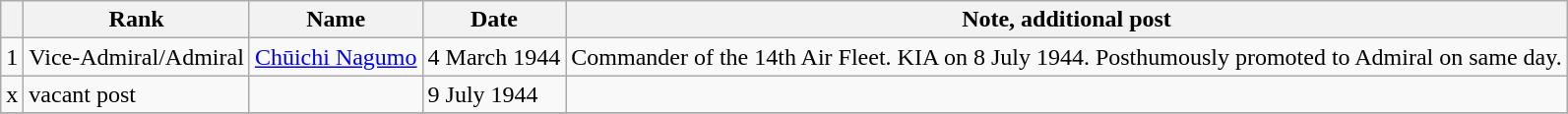<table class=wikitable>
<tr>
<th></th>
<th>Rank</th>
<th>Name</th>
<th>Date</th>
<th>Note, additional post</th>
</tr>
<tr>
<td>1</td>
<td>Vice-Admiral/Admiral</td>
<td><a href='#'>Chūichi Nagumo</a></td>
<td>4 March 1944</td>
<td>Commander of the 14th Air Fleet. KIA on 8 July 1944. Posthumously promoted to Admiral on same day.</td>
</tr>
<tr>
<td>x</td>
<td>vacant post</td>
<td></td>
<td>9 July 1944</td>
<td></td>
</tr>
<tr>
</tr>
</table>
